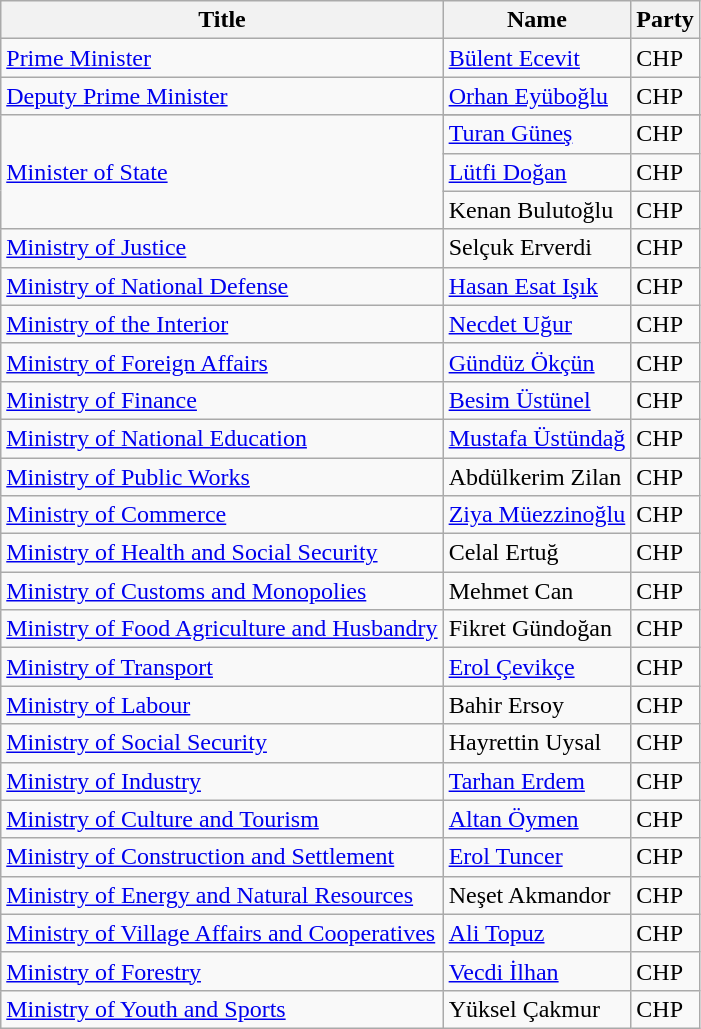<table class="wikitable">
<tr>
<th>Title</th>
<th>Name</th>
<th>Party</th>
</tr>
<tr>
<td><a href='#'>Prime Minister</a></td>
<td><a href='#'>Bülent Ecevit</a></td>
<td>CHP</td>
</tr>
<tr>
<td><a href='#'>Deputy Prime Minister</a></td>
<td><a href='#'>Orhan Eyüboğlu</a></td>
<td>CHP</td>
</tr>
<tr>
<td rowspan="4" style="text-align:left;"><a href='#'>Minister of State</a></td>
</tr>
<tr>
<td><a href='#'>Turan Güneş</a></td>
<td>CHP</td>
</tr>
<tr>
<td><a href='#'>Lütfi Doğan</a></td>
<td>CHP</td>
</tr>
<tr>
<td>Kenan Bulutoğlu</td>
<td>CHP</td>
</tr>
<tr>
<td><a href='#'>Ministry of Justice</a></td>
<td>Selçuk Erverdi</td>
<td>CHP</td>
</tr>
<tr>
<td><a href='#'>Ministry of National Defense</a></td>
<td><a href='#'>Hasan Esat Işık</a></td>
<td>CHP</td>
</tr>
<tr>
<td><a href='#'>Ministry of the Interior</a></td>
<td><a href='#'>Necdet Uğur</a></td>
<td>CHP</td>
</tr>
<tr>
<td><a href='#'>Ministry of Foreign Affairs</a></td>
<td><a href='#'>Gündüz Ökçün</a></td>
<td>CHP</td>
</tr>
<tr>
<td><a href='#'>Ministry of Finance</a></td>
<td><a href='#'>Besim Üstünel</a></td>
<td>CHP</td>
</tr>
<tr>
<td><a href='#'>Ministry of National Education</a></td>
<td><a href='#'>Mustafa Üstündağ</a></td>
<td>CHP</td>
</tr>
<tr>
<td><a href='#'>Ministry of Public Works</a></td>
<td>Abdülkerim Zilan</td>
<td>CHP</td>
</tr>
<tr>
<td><a href='#'>Ministry of Commerce</a></td>
<td><a href='#'>Ziya Müezzinoğlu</a></td>
<td>CHP</td>
</tr>
<tr>
<td><a href='#'>Ministry of Health and Social Security</a></td>
<td>Celal Ertuğ</td>
<td>CHP</td>
</tr>
<tr>
<td><a href='#'>Ministry of Customs and Monopolies</a></td>
<td>Mehmet Can</td>
<td>CHP</td>
</tr>
<tr>
<td><a href='#'>Ministry of Food Agriculture and Husbandry</a></td>
<td>Fikret Gündoğan</td>
<td>CHP</td>
</tr>
<tr>
<td><a href='#'>Ministry of Transport</a></td>
<td><a href='#'>Erol Çevikçe</a></td>
<td>CHP</td>
</tr>
<tr>
<td><a href='#'>Ministry of Labour</a></td>
<td>Bahir Ersoy</td>
<td>CHP</td>
</tr>
<tr>
<td><a href='#'>Ministry of Social Security</a></td>
<td>Hayrettin Uysal</td>
<td>CHP</td>
</tr>
<tr>
<td><a href='#'>Ministry of Industry</a></td>
<td><a href='#'>Tarhan Erdem</a></td>
<td>CHP</td>
</tr>
<tr>
<td><a href='#'>Ministry of Culture and Tourism</a></td>
<td><a href='#'>Altan Öymen</a></td>
<td>CHP</td>
</tr>
<tr>
<td><a href='#'>Ministry of Construction and Settlement</a></td>
<td><a href='#'>Erol Tuncer</a></td>
<td>CHP</td>
</tr>
<tr>
<td><a href='#'>Ministry of Energy and Natural Resources</a></td>
<td>Neşet Akmandor</td>
<td>CHP</td>
</tr>
<tr>
<td><a href='#'>Ministry of Village Affairs and Cooperatives</a></td>
<td><a href='#'>Ali Topuz</a></td>
<td>CHP</td>
</tr>
<tr>
<td><a href='#'>Ministry of Forestry</a></td>
<td><a href='#'>Vecdi İlhan</a></td>
<td>CHP</td>
</tr>
<tr>
<td><a href='#'>Ministry of Youth and Sports</a></td>
<td>Yüksel Çakmur</td>
<td>CHP</td>
</tr>
</table>
